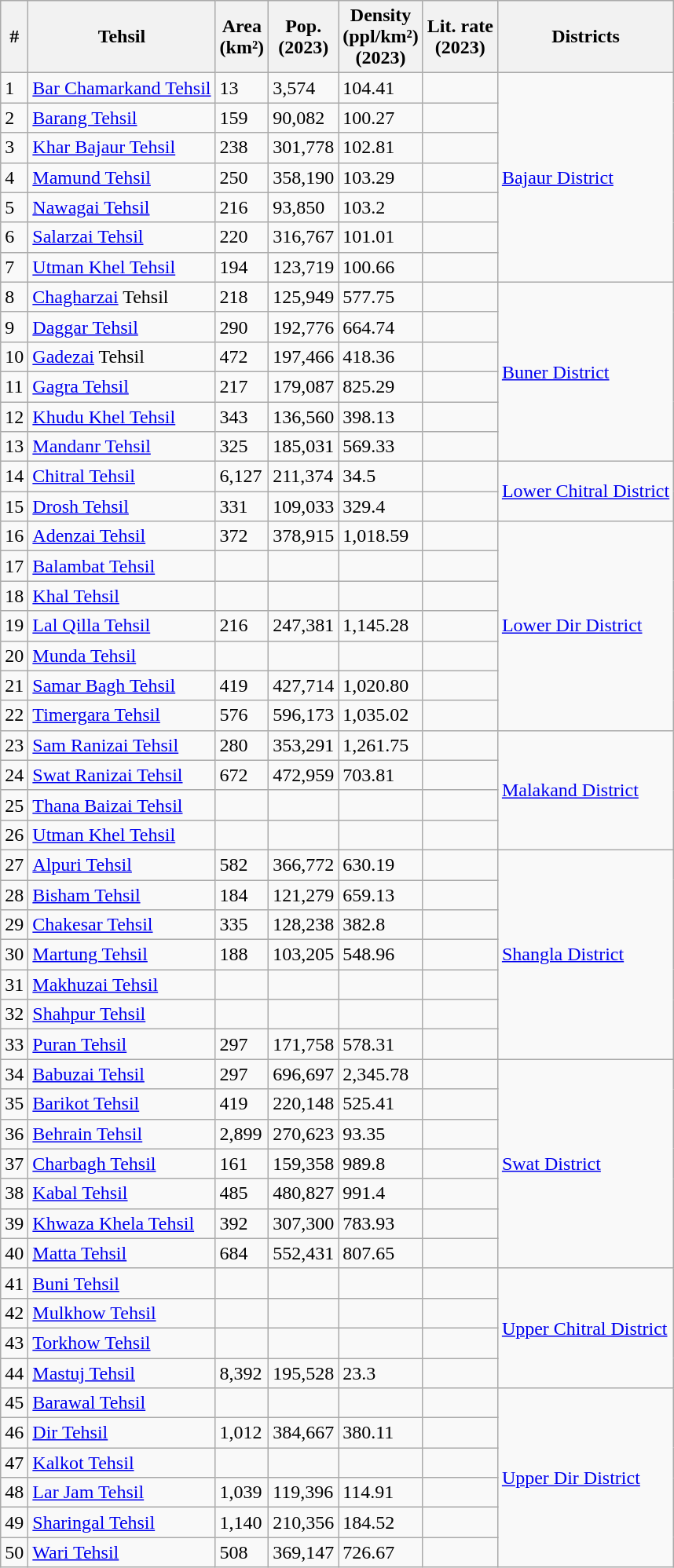<table class="wikitable sortable">
<tr>
<th>#</th>
<th>Tehsil</th>
<th>Area<br>(km²)</th>
<th>Pop.<br>(2023)</th>
<th>Density<br>(ppl/km²)<br>(2023)</th>
<th>Lit. rate<br>(2023)</th>
<th>Districts</th>
</tr>
<tr>
<td>1</td>
<td><a href='#'>Bar Chamarkand Tehsil</a></td>
<td>13</td>
<td>3,574</td>
<td>104.41</td>
<td></td>
<td rowspan="7"><a href='#'>Bajaur District</a></td>
</tr>
<tr>
<td>2</td>
<td><a href='#'>Barang Tehsil</a></td>
<td>159</td>
<td>90,082</td>
<td>100.27</td>
<td></td>
</tr>
<tr>
<td>3</td>
<td><a href='#'>Khar Bajaur Tehsil</a></td>
<td>238</td>
<td>301,778</td>
<td>102.81</td>
<td></td>
</tr>
<tr>
<td>4</td>
<td><a href='#'>Mamund Tehsil</a></td>
<td>250</td>
<td>358,190</td>
<td>103.29</td>
<td></td>
</tr>
<tr>
<td>5</td>
<td><a href='#'>Nawagai Tehsil</a></td>
<td>216</td>
<td>93,850</td>
<td>103.2</td>
<td></td>
</tr>
<tr>
<td>6</td>
<td><a href='#'>Salarzai Tehsil</a></td>
<td>220</td>
<td>316,767</td>
<td>101.01</td>
<td></td>
</tr>
<tr>
<td>7</td>
<td><a href='#'>Utman Khel Tehsil</a></td>
<td>194</td>
<td>123,719</td>
<td>100.66</td>
<td></td>
</tr>
<tr>
<td>8</td>
<td><a href='#'>Chagharzai</a> Tehsil</td>
<td>218</td>
<td>125,949</td>
<td>577.75</td>
<td></td>
<td rowspan="6"><a href='#'>Buner District</a></td>
</tr>
<tr>
<td>9</td>
<td><a href='#'>Daggar Tehsil</a></td>
<td>290</td>
<td>192,776</td>
<td>664.74</td>
<td></td>
</tr>
<tr>
<td>10</td>
<td><a href='#'>Gadezai</a> Tehsil</td>
<td>472</td>
<td>197,466</td>
<td>418.36</td>
<td></td>
</tr>
<tr>
<td>11</td>
<td><a href='#'>Gagra Tehsil</a></td>
<td>217</td>
<td>179,087</td>
<td>825.29</td>
<td></td>
</tr>
<tr>
<td>12</td>
<td><a href='#'>Khudu Khel Tehsil</a></td>
<td>343</td>
<td>136,560</td>
<td>398.13</td>
<td></td>
</tr>
<tr>
<td>13</td>
<td><a href='#'>Mandanr Tehsil</a></td>
<td>325</td>
<td>185,031</td>
<td>569.33</td>
<td></td>
</tr>
<tr>
<td>14</td>
<td><a href='#'>Chitral Tehsil</a></td>
<td>6,127</td>
<td>211,374</td>
<td>34.5</td>
<td></td>
<td rowspan="2"><a href='#'>Lower Chitral District</a></td>
</tr>
<tr>
<td>15</td>
<td><a href='#'>Drosh Tehsil</a></td>
<td>331</td>
<td>109,033</td>
<td>329.4</td>
<td></td>
</tr>
<tr>
<td>16</td>
<td><a href='#'>Adenzai Tehsil</a></td>
<td>372</td>
<td>378,915</td>
<td>1,018.59</td>
<td></td>
<td rowspan="7"><a href='#'>Lower Dir District</a></td>
</tr>
<tr>
<td>17</td>
<td><a href='#'>Balambat Tehsil</a></td>
<td></td>
<td></td>
<td></td>
<td></td>
</tr>
<tr>
<td>18</td>
<td><a href='#'>Khal Tehsil</a></td>
<td></td>
<td></td>
<td></td>
<td></td>
</tr>
<tr>
<td>19</td>
<td><a href='#'>Lal Qilla Tehsil</a></td>
<td>216</td>
<td>247,381</td>
<td>1,145.28</td>
<td></td>
</tr>
<tr>
<td>20</td>
<td><a href='#'>Munda Tehsil</a></td>
<td></td>
<td></td>
<td></td>
<td></td>
</tr>
<tr>
<td>21</td>
<td><a href='#'>Samar Bagh Tehsil</a></td>
<td>419</td>
<td>427,714</td>
<td>1,020.80</td>
<td></td>
</tr>
<tr>
<td>22</td>
<td><a href='#'>Timergara Tehsil</a></td>
<td>576</td>
<td>596,173</td>
<td>1,035.02</td>
<td></td>
</tr>
<tr>
<td>23</td>
<td><a href='#'>Sam Ranizai Tehsil</a></td>
<td>280</td>
<td>353,291</td>
<td>1,261.75</td>
<td></td>
<td rowspan="4"><a href='#'>Malakand District</a></td>
</tr>
<tr>
<td>24</td>
<td><a href='#'>Swat Ranizai Tehsil</a></td>
<td>672</td>
<td>472,959</td>
<td>703.81</td>
<td></td>
</tr>
<tr>
<td>25</td>
<td><a href='#'>Thana Baizai Tehsil</a></td>
<td></td>
<td></td>
<td></td>
<td></td>
</tr>
<tr>
<td>26</td>
<td><a href='#'>Utman Khel Tehsil</a></td>
<td></td>
<td></td>
<td></td>
<td></td>
</tr>
<tr>
<td>27</td>
<td><a href='#'>Alpuri Tehsil</a></td>
<td>582</td>
<td>366,772</td>
<td>630.19</td>
<td></td>
<td rowspan="7"><a href='#'>Shangla District</a></td>
</tr>
<tr>
<td>28</td>
<td><a href='#'>Bisham Tehsil</a></td>
<td>184</td>
<td>121,279</td>
<td>659.13</td>
<td></td>
</tr>
<tr>
<td>29</td>
<td><a href='#'>Chakesar Tehsil</a></td>
<td>335</td>
<td>128,238</td>
<td>382.8</td>
<td></td>
</tr>
<tr>
<td>30</td>
<td><a href='#'>Martung Tehsil</a></td>
<td>188</td>
<td>103,205</td>
<td>548.96</td>
<td></td>
</tr>
<tr>
<td>31</td>
<td><a href='#'>Makhuzai Tehsil</a></td>
<td></td>
<td></td>
<td></td>
<td></td>
</tr>
<tr>
<td>32</td>
<td><a href='#'>Shahpur Tehsil</a></td>
<td></td>
<td></td>
<td></td>
<td></td>
</tr>
<tr>
<td>33</td>
<td><a href='#'>Puran Tehsil</a></td>
<td>297</td>
<td>171,758</td>
<td>578.31</td>
<td></td>
</tr>
<tr>
<td>34</td>
<td><a href='#'>Babuzai Tehsil</a></td>
<td>297</td>
<td>696,697</td>
<td>2,345.78</td>
<td></td>
<td rowspan="7"><a href='#'>Swat District</a></td>
</tr>
<tr>
<td>35</td>
<td><a href='#'>Barikot Tehsil</a></td>
<td>419</td>
<td>220,148</td>
<td>525.41</td>
<td></td>
</tr>
<tr>
<td>36</td>
<td><a href='#'>Behrain Tehsil</a></td>
<td>2,899</td>
<td>270,623</td>
<td>93.35</td>
<td></td>
</tr>
<tr>
<td>37</td>
<td><a href='#'>Charbagh Tehsil</a></td>
<td>161</td>
<td>159,358</td>
<td>989.8</td>
<td></td>
</tr>
<tr>
<td>38</td>
<td><a href='#'>Kabal Tehsil</a></td>
<td>485</td>
<td>480,827</td>
<td>991.4</td>
<td></td>
</tr>
<tr>
<td>39</td>
<td><a href='#'>Khwaza Khela Tehsil</a></td>
<td>392</td>
<td>307,300</td>
<td>783.93</td>
<td></td>
</tr>
<tr>
<td>40</td>
<td><a href='#'>Matta Tehsil</a></td>
<td>684</td>
<td>552,431</td>
<td>807.65</td>
<td></td>
</tr>
<tr>
<td>41</td>
<td><a href='#'>Buni Tehsil</a></td>
<td></td>
<td></td>
<td></td>
<td></td>
<td rowspan="4"><a href='#'>Upper Chitral District</a></td>
</tr>
<tr>
<td>42</td>
<td><a href='#'>Mulkhow Tehsil</a></td>
<td></td>
<td></td>
<td></td>
<td></td>
</tr>
<tr>
<td>43</td>
<td><a href='#'>Torkhow Tehsil</a></td>
<td></td>
<td></td>
<td></td>
<td></td>
</tr>
<tr>
<td>44</td>
<td><a href='#'>Mastuj Tehsil</a></td>
<td>8,392</td>
<td>195,528</td>
<td>23.3</td>
<td></td>
</tr>
<tr>
<td>45</td>
<td><a href='#'>Barawal Tehsil</a></td>
<td></td>
<td></td>
<td></td>
<td></td>
<td rowspan="6"><a href='#'>Upper Dir District</a></td>
</tr>
<tr>
<td>46</td>
<td><a href='#'>Dir Tehsil</a></td>
<td>1,012</td>
<td>384,667</td>
<td>380.11</td>
<td></td>
</tr>
<tr>
<td>47</td>
<td><a href='#'>Kalkot Tehsil</a></td>
<td></td>
<td></td>
<td></td>
<td></td>
</tr>
<tr>
<td>48</td>
<td><a href='#'>Lar Jam Tehsil</a></td>
<td>1,039</td>
<td>119,396</td>
<td>114.91</td>
<td></td>
</tr>
<tr>
<td>49</td>
<td><a href='#'>Sharingal Tehsil</a></td>
<td>1,140</td>
<td>210,356</td>
<td>184.52</td>
<td></td>
</tr>
<tr>
<td>50</td>
<td><a href='#'>Wari Tehsil</a></td>
<td>508</td>
<td>369,147</td>
<td>726.67</td>
<td></td>
</tr>
</table>
